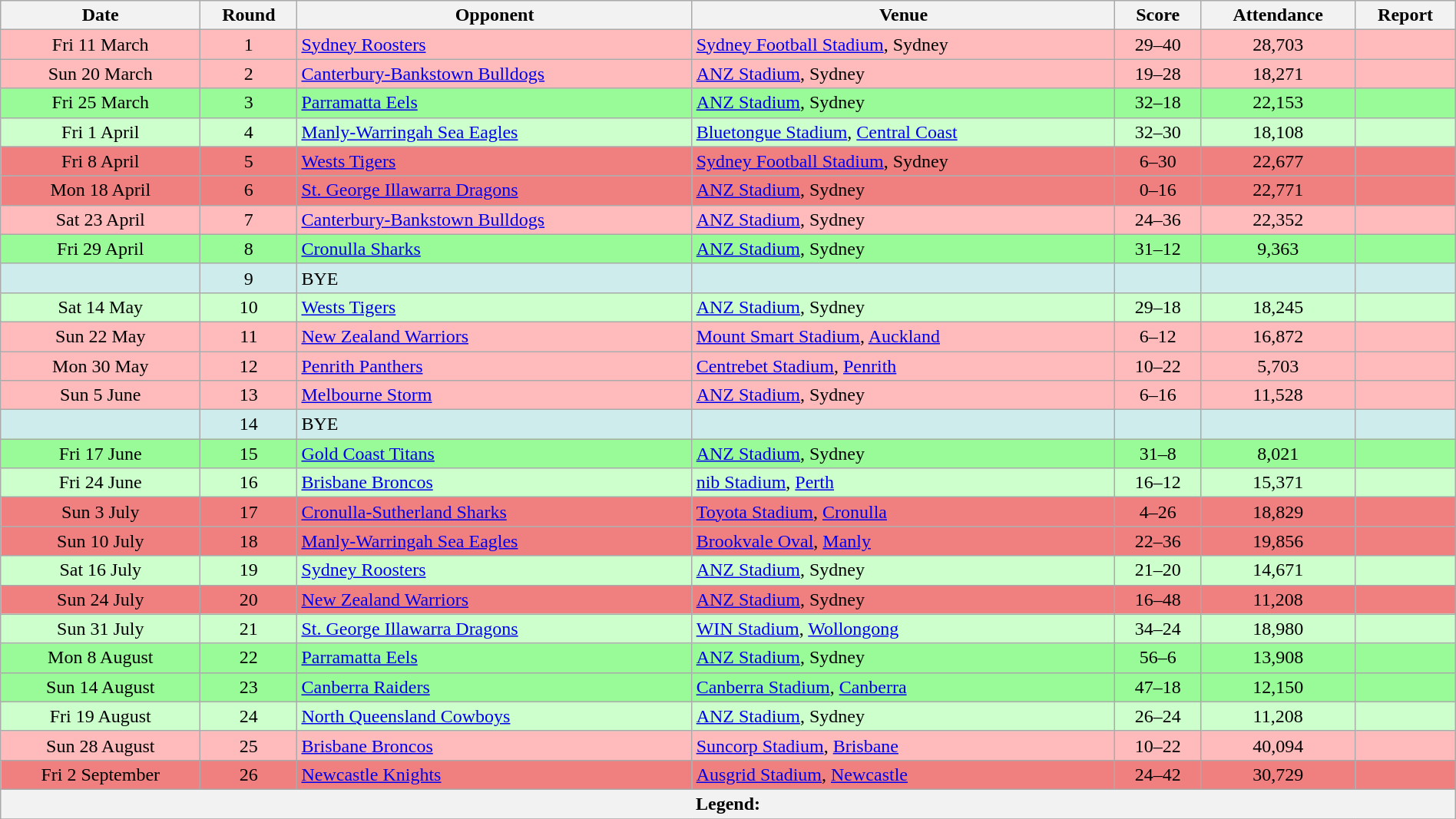<table class="wikitable" style="font-size:100%;" width="100%">
<tr>
<th>Date</th>
<th>Round</th>
<th>Opponent</th>
<th>Venue</th>
<th>Score</th>
<th>Attendance</th>
<th>Report</th>
</tr>
<tr bgcolor=#FFBBBB>
<td style="text-align:center;">Fri 11 March</td>
<td style="text-align:center;">1</td>
<td> <a href='#'>Sydney Roosters</a></td>
<td><a href='#'>Sydney Football Stadium</a>, Sydney</td>
<td style="text-align:center;">29–40</td>
<td style="text-align:center;">28,703</td>
<td style="text-align:center;"></td>
</tr>
<tr bgcolor=#FFBBBB>
<td style="text-align:center;">Sun 20 March</td>
<td style="text-align:center;">2</td>
<td> <a href='#'>Canterbury-Bankstown Bulldogs</a></td>
<td><a href='#'>ANZ Stadium</a>, Sydney</td>
<td style="text-align:center;">19–28</td>
<td style="text-align:center;">18,271</td>
<td style="text-align:center;"></td>
</tr>
<tr bgcolor=#98FB98>
<td style="text-align:center;">Fri 25 March</td>
<td style="text-align:center;">3</td>
<td> <a href='#'>Parramatta Eels</a></td>
<td><a href='#'>ANZ Stadium</a>, Sydney</td>
<td style="text-align:center;">32–18</td>
<td style="text-align:center;">22,153</td>
<td style="text-align:center;"></td>
</tr>
<tr bgcolor=#CCFFCC>
<td style="text-align:center;">Fri 1 April</td>
<td style="text-align:center;">4</td>
<td> <a href='#'>Manly-Warringah Sea Eagles</a></td>
<td><a href='#'>Bluetongue Stadium</a>, <a href='#'>Central Coast</a></td>
<td style="text-align:center;">32–30</td>
<td style="text-align:center;">18,108</td>
<td style="text-align:center;"></td>
</tr>
<tr bgcolor=#F08080>
<td style="text-align:center;">Fri 8 April</td>
<td style="text-align:center;">5</td>
<td> <a href='#'>Wests Tigers</a></td>
<td><a href='#'>Sydney Football Stadium</a>, Sydney</td>
<td style="text-align:center;">6–30</td>
<td style="text-align:center;">22,677</td>
<td style="text-align:center;"></td>
</tr>
<tr bgcolor=#F08080>
<td style="text-align:center;">Mon 18 April</td>
<td style="text-align:center;">6</td>
<td> <a href='#'>St. George Illawarra Dragons</a></td>
<td><a href='#'>ANZ Stadium</a>, Sydney</td>
<td style="text-align:center;">0–16</td>
<td style="text-align:center;">22,771</td>
<td style="text-align:center;"></td>
</tr>
<tr bgcolor=#FFBBBB>
<td style="text-align:center;">Sat 23 April</td>
<td style="text-align:center;">7</td>
<td> <a href='#'>Canterbury-Bankstown Bulldogs</a></td>
<td><a href='#'>ANZ Stadium</a>, Sydney</td>
<td style="text-align:center;">24–36</td>
<td style="text-align:center;">22,352</td>
<td style="text-align:center;"></td>
</tr>
<tr bgcolor=#98FB98>
<td style="text-align:center;">Fri 29 April</td>
<td style="text-align:center;">8</td>
<td> <a href='#'>Cronulla Sharks</a></td>
<td><a href='#'>ANZ Stadium</a>, Sydney</td>
<td style="text-align:center;">31–12</td>
<td style="text-align:center;">9,363</td>
<td style="text-align:center;"></td>
</tr>
<tr bgcolor="#cfecec">
<td></td>
<td style="text-align:center;">9</td>
<td>BYE</td>
<td></td>
<td></td>
<td></td>
<td></td>
</tr>
<tr bgcolor=#CCFFCC>
<td style="text-align:center;">Sat 14 May</td>
<td style="text-align:center;">10</td>
<td> <a href='#'>Wests Tigers</a></td>
<td><a href='#'>ANZ Stadium</a>, Sydney</td>
<td style="text-align:center;">29–18</td>
<td style="text-align:center;">18,245</td>
<td style="text-align:center;"></td>
</tr>
<tr bgcolor=#FFBBBB>
<td style="text-align:center;">Sun 22 May</td>
<td style="text-align:center;">11</td>
<td> <a href='#'>New Zealand Warriors</a></td>
<td><a href='#'>Mount Smart Stadium</a>, <a href='#'>Auckland</a></td>
<td style="text-align:center;">6–12</td>
<td style="text-align:center;">16,872</td>
<td style="text-align:center;"></td>
</tr>
<tr bgcolor=#FFBBBB>
<td style="text-align:center;">Mon 30 May</td>
<td style="text-align:center;">12</td>
<td> <a href='#'>Penrith Panthers</a></td>
<td><a href='#'>Centrebet Stadium</a>, <a href='#'>Penrith</a></td>
<td style="text-align:center;">10–22</td>
<td style="text-align:center;">5,703</td>
<td style="text-align:center;"></td>
</tr>
<tr bgcolor=#FFBBBB>
<td style="text-align:center;">Sun 5 June</td>
<td style="text-align:center;">13</td>
<td> <a href='#'>Melbourne Storm</a></td>
<td><a href='#'>ANZ Stadium</a>, Sydney</td>
<td style="text-align:center;">6–16</td>
<td style="text-align:center;">11,528</td>
<td style="text-align:center;"></td>
</tr>
<tr bgcolor="#cfecec">
<td></td>
<td style="text-align:center;">14</td>
<td>BYE</td>
<td></td>
<td></td>
<td></td>
<td></td>
</tr>
<tr bgcolor=#98FB98>
<td style="text-align:center;">Fri 17 June</td>
<td style="text-align:center;">15</td>
<td> <a href='#'>Gold Coast Titans</a></td>
<td><a href='#'>ANZ Stadium</a>, Sydney</td>
<td style="text-align:center;">31–8</td>
<td style="text-align:center;">8,021</td>
<td style="text-align:center;"></td>
</tr>
<tr bgcolor=#CCFFCC>
<td style="text-align:center;">Fri 24 June</td>
<td style="text-align:center;">16</td>
<td> <a href='#'>Brisbane Broncos</a></td>
<td><a href='#'>nib Stadium</a>, <a href='#'>Perth</a></td>
<td style="text-align:center;">16–12</td>
<td style="text-align:center;">15,371</td>
<td style="text-align:center;"></td>
</tr>
<tr bgcolor=#F08080>
<td style="text-align:center;">Sun 3 July</td>
<td style="text-align:center;">17</td>
<td> <a href='#'>Cronulla-Sutherland Sharks</a></td>
<td><a href='#'>Toyota Stadium</a>, <a href='#'>Cronulla</a></td>
<td style="text-align:center;">4–26</td>
<td style="text-align:center;">18,829</td>
<td style="text-align:center;"></td>
</tr>
<tr bgcolor=#F08080>
<td style="text-align:center;">Sun 10 July</td>
<td style="text-align:center;">18</td>
<td> <a href='#'>Manly-Warringah Sea Eagles</a></td>
<td><a href='#'>Brookvale Oval</a>, <a href='#'>Manly</a></td>
<td style="text-align:center;">22–36</td>
<td style="text-align:center;">19,856</td>
<td style="text-align:center;"></td>
</tr>
<tr bgcolor=#CCFFCC>
<td style="text-align:center;">Sat 16 July</td>
<td style="text-align:center;">19</td>
<td> <a href='#'>Sydney Roosters</a></td>
<td><a href='#'>ANZ Stadium</a>, Sydney</td>
<td style="text-align:center;">21–20</td>
<td style="text-align:center;">14,671</td>
<td style="text-align:center;"></td>
</tr>
<tr bgcolor=#F08080>
<td style="text-align:center;">Sun 24 July</td>
<td style="text-align:center;">20</td>
<td> <a href='#'>New Zealand Warriors</a></td>
<td><a href='#'>ANZ Stadium</a>, Sydney</td>
<td style="text-align:center;">16–48</td>
<td style="text-align:center;">11,208</td>
<td style="text-align:center;"></td>
</tr>
<tr bgcolor=#CCFFCC>
<td style="text-align:center;">Sun 31 July</td>
<td style="text-align:center;">21</td>
<td> <a href='#'>St. George Illawarra Dragons</a></td>
<td><a href='#'>WIN Stadium</a>, <a href='#'>Wollongong</a></td>
<td style="text-align:center;">34–24</td>
<td style="text-align:center;">18,980</td>
<td style="text-align:center;"></td>
</tr>
<tr bgcolor=#98FB98>
<td style="text-align:center;">Mon 8 August</td>
<td style="text-align:center;">22</td>
<td> <a href='#'>Parramatta Eels</a></td>
<td><a href='#'>ANZ Stadium</a>, Sydney</td>
<td style="text-align:center;">56–6</td>
<td style="text-align:center;">13,908</td>
<td style="text-align:center;"></td>
</tr>
<tr bgcolor=#98FB98>
<td style="text-align:center;">Sun 14 August</td>
<td style="text-align:center;">23</td>
<td> <a href='#'>Canberra Raiders</a></td>
<td><a href='#'>Canberra Stadium</a>, <a href='#'>Canberra</a></td>
<td style="text-align:center;">47–18</td>
<td style="text-align:center;">12,150</td>
<td style="text-align:center;"></td>
</tr>
<tr bgcolor=#CCFFCC>
<td style="text-align:center;">Fri 19 August</td>
<td style="text-align:center;">24</td>
<td> <a href='#'>North Queensland Cowboys</a></td>
<td><a href='#'>ANZ Stadium</a>, Sydney</td>
<td style="text-align:center;">26–24</td>
<td style="text-align:center;">11,208</td>
<td style="text-align:center;"></td>
</tr>
<tr bgcolor=#FFBBBB>
<td style="text-align:center;">Sun 28 August</td>
<td style="text-align:center;">25</td>
<td> <a href='#'>Brisbane Broncos</a></td>
<td><a href='#'>Suncorp Stadium</a>, <a href='#'>Brisbane</a></td>
<td style="text-align:center;">10–22</td>
<td style="text-align:center;">40,094</td>
<td style="text-align:center;"></td>
</tr>
<tr bgcolor=#F08080>
<td style="text-align:center;">Fri 2 September</td>
<td style="text-align:center;">26</td>
<td> <a href='#'>Newcastle Knights</a></td>
<td><a href='#'>Ausgrid Stadium</a>, <a href='#'>Newcastle</a></td>
<td style="text-align:center;">24–42</td>
<td style="text-align:center;">30,729</td>
<td style="text-align:center;"></td>
</tr>
<tr>
<th colspan="11"><strong>Legend</strong>:      </th>
</tr>
<tr>
</tr>
</table>
